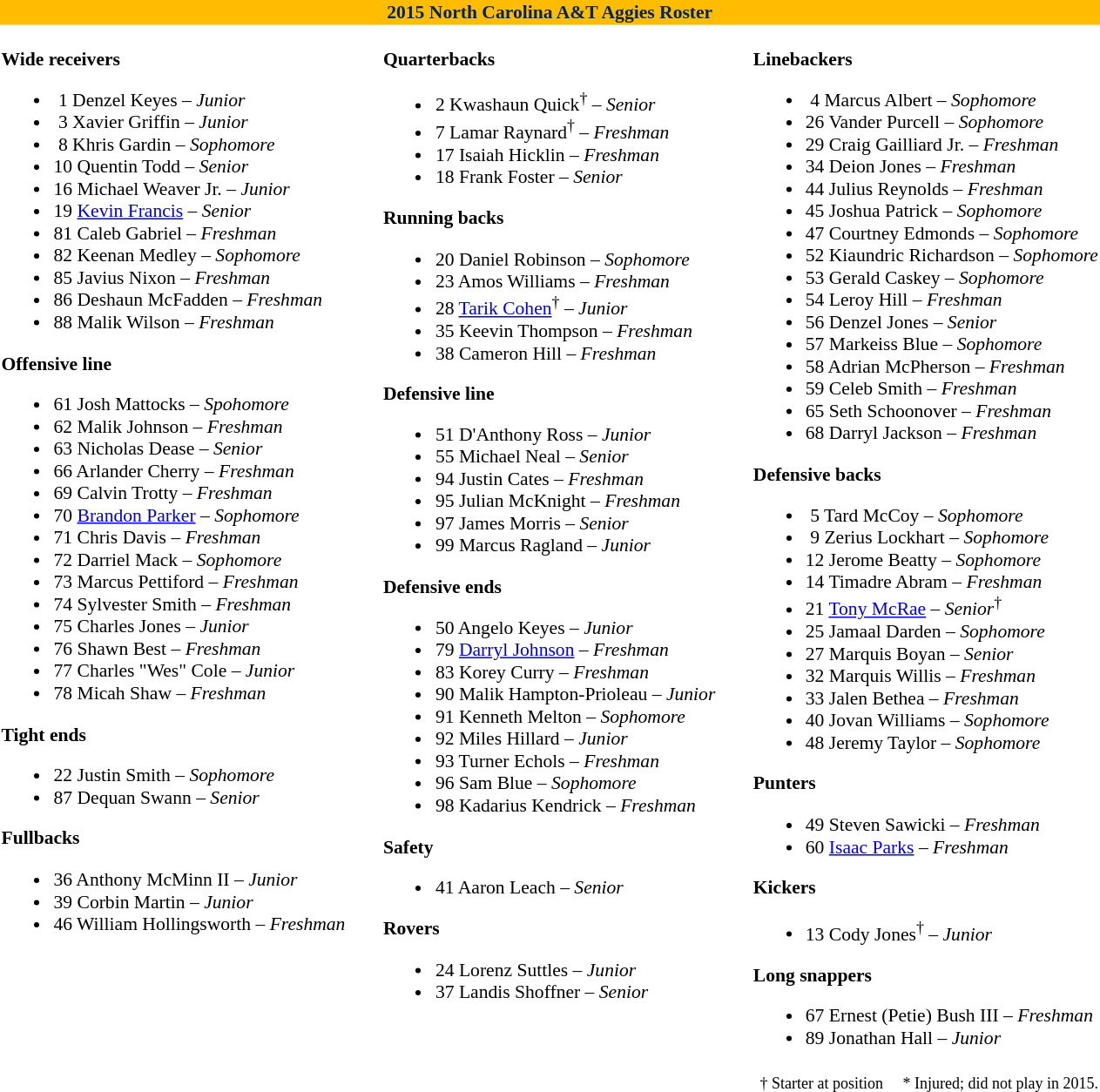<table class="toccolours" style="border-collapse:collapse; font-size:90%;">
<tr>
<th colspan="7" style="background-color: #FFBC00; color:#002659; text-align: center;"><strong>2015 North Carolina A&T Aggies Roster</strong> </th>
</tr>
<tr>
<td valign="top"><br><strong>Wide receivers</strong><ul><li> 1 Denzel Keyes – <em>Junior</em></li><li> 3 Xavier Griffin  – <em>Junior</em></li><li> 8 Khris Gardin  – <em>Sophomore</em></li><li>10 Quentin Todd  – <em> Senior</em></li><li>16 Michael Weaver Jr.  – <em>Junior</em></li><li>19 <a href='#'>Kevin Francis</a> – <em> Senior</em></li><li>81 Caleb Gabriel – <em> Freshman</em></li><li>82 Keenan Medley – <em> Sophomore</em></li><li>85 Javius Nixon – <em>Freshman</em></li><li>86 Deshaun McFadden – <em>Freshman</em></li><li>88 Malik Wilson – <em> Freshman</em></li></ul><strong>Offensive line</strong><ul><li>61 Josh Mattocks – <em> Spohomore</em></li><li>62 Malik Johnson – <em>Freshman</em></li><li>63 Nicholas Dease – <em>Senior</em></li><li>66 Arlander Cherry – <em>Freshman</em></li><li>69 Calvin Trotty – <em>Freshman</em></li><li>70 <a href='#'>Brandon Parker</a> – <em> Sophomore</em></li><li>71 Chris Davis – <em>Freshman</em></li><li>72 Darriel Mack – <em> Sophomore</em></li><li>73 Marcus Pettiford – <em>Freshman</em></li><li>74 Sylvester Smith – <em>Freshman</em></li><li>75 Charles Jones – <em>Junior</em></li><li>76 Shawn Best – <em> Freshman</em></li><li>77 Charles "Wes" Cole – <em>Junior</em></li><li>78 Micah Shaw – <em>Freshman</em></li></ul><strong>Tight ends</strong><ul><li>22 Justin Smith – <em> Sophomore</em></li><li>87 Dequan Swann – <em> Senior</em></li></ul><strong>Fullbacks</strong><ul><li>36 Anthony McMinn II – <em> Junior</em></li><li>39 Corbin Martin – <em>Junior</em></li><li>46 William Hollingsworth – <em>Freshman</em></li></ul></td>
<td width="25"> </td>
<td valign="top"><br><strong>Quarterbacks</strong><ul><li>2 Kwashaun Quick<sup>†</sup> – <em>Senior</em></li><li>7 Lamar Raynard<sup>†</sup> – <em> Freshman</em></li><li>17 Isaiah Hicklin – <em>Freshman</em></li><li>18 Frank Foster – <em>Senior</em></li></ul><strong>Running backs</strong><ul><li>20 Daniel Robinson – <em> Sophomore</em></li><li>23 Amos Williams – <em> Freshman</em></li><li>28 <a href='#'>Tarik Cohen</a><sup>†</sup> – <em>Junior</em></li><li>35 Keevin Thompson – <em>Freshman</em></li><li>38 Cameron Hill – <em> Freshman</em></li></ul><strong>Defensive line</strong><ul><li>51 D'Anthony Ross – <em>Junior</em></li><li>55 Michael Neal – <em>Senior</em></li><li>94 Justin Cates – <em>Freshman</em></li><li>95 Julian McKnight – <em> Freshman</em></li><li>97 James Morris – <em> Senior</em></li><li>99 Marcus Ragland – <em> Junior</em></li></ul><strong>Defensive ends</strong><ul><li>50 Angelo Keyes – <em> Junior</em></li><li>79 <a href='#'>Darryl Johnson</a> – <em>Freshman</em></li><li>83 Korey Curry – <em>Freshman</em></li><li>90 Malik Hampton-Prioleau – <em>Junior</em></li><li>91 Kenneth Melton – <em> Sophomore</em></li><li>92 Miles Hillard – <em> Junior</em></li><li>93 Turner Echols – <em> Freshman</em></li><li>96 Sam Blue – <em> Sophomore</em></li><li>98 Kadarius Kendrick – <em>Freshman</em></li></ul><strong>Safety</strong><ul><li>41 Aaron Leach – <em> Senior</em></li></ul><strong>Rovers</strong><ul><li>24 Lorenz Suttles – <em>Junior</em></li><li>37 Landis Shoffner – <em>Senior</em></li></ul></td>
<td width="25"> </td>
<td valign="top"><br><strong>Linebackers</strong><ul><li> 4 Marcus Albert – <em> Sophomore</em></li><li>26 Vander Purcell – <em>Sophomore</em></li><li>29 Craig Gailliard Jr. – <em>Freshman</em></li><li>34 Deion Jones – <em> Freshman</em></li><li>44 Julius Reynolds – <em> Freshman</em></li><li>45 Joshua Patrick – <em>Sophomore</em></li><li>47 Courtney Edmonds – <em>Sophomore</em></li><li>52 Kiaundric Richardson – <em>Sophomore</em></li><li>53 Gerald Caskey – <em> Sophomore</em></li><li>54 Leroy Hill – <em> Freshman</em></li><li>56 Denzel Jones – <em> Senior</em></li><li>57 Markeiss Blue – <em>Sophomore</em></li><li>58 Adrian McPherson – <em>Freshman</em></li><li>59 Celeb Smith – <em>Freshman</em></li><li>65 Seth Schoonover – <em>Freshman</em></li><li>68 Darryl Jackson – <em> Freshman</em></li></ul><strong>Defensive backs</strong><ul><li> 5 Tard McCoy – <em> Sophomore</em></li><li> 9 Zerius Lockhart – <em> Sophomore</em></li><li>12 Jerome Beatty – <em> Sophomore</em></li><li>14 Timadre Abram – <em> Freshman</em></li><li>21 <a href='#'>Tony McRae</a> – <em>Senior</em><sup>†</sup></li><li>25 Jamaal Darden – <em>Sophomore</em></li><li>27 Marquis Boyan – <em>Senior</em></li><li>32 Marquis Willis – <em> Freshman</em></li><li>33 Jalen Bethea – <em>Freshman</em></li><li>40 Jovan Williams – <em> Sophomore</em></li><li>48 Jeremy Taylor – <em>Sophomore</em></li></ul><strong>Punters</strong><ul><li>49 Steven Sawicki – <em>Freshman</em></li><li>60 <a href='#'>Isaac Parks</a>  – <em>Freshman</em></li></ul><strong>Kickers</strong><ul><li>13 Cody Jones<sup>†</sup> – <em>Junior</em></li></ul><strong>Long snappers</strong><ul><li>67 Ernest (Petie) Bush III – <em>Freshman</em></li><li>89 Jonathan Hall – <em> Junior</em></li></ul></td>
</tr>
<tr>
<td colspan="5" valign="bottom" align="right"><small>† Starter at position     * Injured; did not play in 2015.</small></td>
</tr>
</table>
